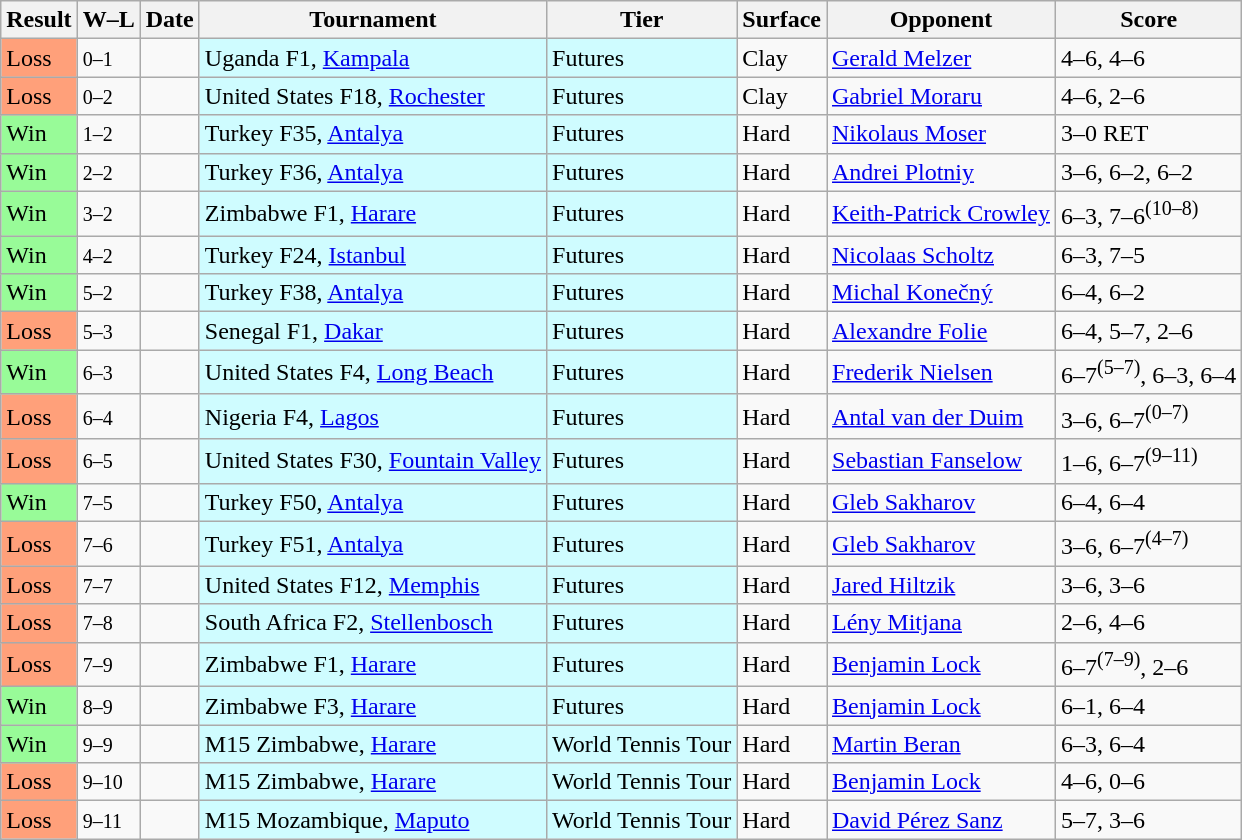<table class="sortable wikitable">
<tr>
<th>Result</th>
<th class="unsortable">W–L</th>
<th>Date</th>
<th>Tournament</th>
<th>Tier</th>
<th>Surface</th>
<th>Opponent</th>
<th class="unsortable">Score</th>
</tr>
<tr>
<td style="background:#ffa07a;">Loss</td>
<td><small>0–1</small></td>
<td></td>
<td style="background:#cffcff;">Uganda F1, <a href='#'>Kampala</a></td>
<td style="background:#cffcff;">Futures</td>
<td>Clay</td>
<td> <a href='#'>Gerald Melzer</a></td>
<td>4–6, 4–6</td>
</tr>
<tr>
<td style="background:#ffa07a;">Loss</td>
<td><small>0–2</small></td>
<td></td>
<td style="background:#cffcff;">United States F18, <a href='#'>Rochester</a></td>
<td style="background:#cffcff;">Futures</td>
<td>Clay</td>
<td> <a href='#'>Gabriel Moraru</a></td>
<td>4–6, 2–6</td>
</tr>
<tr>
<td style="background:#98fb98;">Win</td>
<td><small>1–2</small></td>
<td></td>
<td style="background:#cffcff;">Turkey F35, <a href='#'>Antalya</a></td>
<td style="background:#cffcff;">Futures</td>
<td>Hard</td>
<td> <a href='#'>Nikolaus Moser</a></td>
<td>3–0 RET</td>
</tr>
<tr>
<td style="background:#98fb98;">Win</td>
<td><small>2–2</small></td>
<td></td>
<td style="background:#cffcff;">Turkey F36, <a href='#'>Antalya</a></td>
<td style="background:#cffcff;">Futures</td>
<td>Hard</td>
<td> <a href='#'>Andrei Plotniy</a></td>
<td>3–6, 6–2, 6–2</td>
</tr>
<tr>
<td style="background:#98fb98;">Win</td>
<td><small>3–2</small></td>
<td></td>
<td style="background:#cffcff;">Zimbabwe F1, <a href='#'>Harare</a></td>
<td style="background:#cffcff;">Futures</td>
<td>Hard</td>
<td> <a href='#'>Keith-Patrick Crowley</a></td>
<td>6–3, 7–6<sup>(10–8)</sup></td>
</tr>
<tr>
<td style="background:#98fb98;">Win</td>
<td><small>4–2</small></td>
<td></td>
<td style="background:#cffcff;">Turkey F24, <a href='#'>Istanbul</a></td>
<td style="background:#cffcff;">Futures</td>
<td>Hard</td>
<td> <a href='#'>Nicolaas Scholtz</a></td>
<td>6–3, 7–5</td>
</tr>
<tr>
<td style="background:#98fb98;">Win</td>
<td><small>5–2</small></td>
<td></td>
<td style="background:#cffcff;">Turkey F38, <a href='#'>Antalya</a></td>
<td style="background:#cffcff;">Futures</td>
<td>Hard</td>
<td> <a href='#'>Michal Konečný</a></td>
<td>6–4, 6–2</td>
</tr>
<tr>
<td style="background:#ffa07a;">Loss</td>
<td><small>5–3</small></td>
<td></td>
<td style="background:#cffcff;">Senegal F1, <a href='#'>Dakar</a></td>
<td style="background:#cffcff;">Futures</td>
<td>Hard</td>
<td> <a href='#'>Alexandre Folie</a></td>
<td>6–4, 5–7, 2–6</td>
</tr>
<tr>
<td style="background:#98fb98;">Win</td>
<td><small>6–3</small></td>
<td></td>
<td style="background:#cffcff;">United States F4, <a href='#'>Long Beach</a></td>
<td style="background:#cffcff;">Futures</td>
<td>Hard</td>
<td> <a href='#'>Frederik Nielsen</a></td>
<td>6–7<sup>(5–7)</sup>, 6–3, 6–4</td>
</tr>
<tr>
<td style="background:#ffa07a;">Loss</td>
<td><small>6–4</small></td>
<td></td>
<td style="background:#cffcff;">Nigeria F4, <a href='#'>Lagos</a></td>
<td style="background:#cffcff;">Futures</td>
<td>Hard</td>
<td> <a href='#'>Antal van der Duim</a></td>
<td>3–6, 6–7<sup>(0–7)</sup></td>
</tr>
<tr>
<td style="background:#ffa07a;">Loss</td>
<td><small>6–5</small></td>
<td></td>
<td style="background:#cffcff;">United States F30, <a href='#'>Fountain Valley</a></td>
<td style="background:#cffcff;">Futures</td>
<td>Hard</td>
<td> <a href='#'>Sebastian Fanselow</a></td>
<td>1–6, 6–7<sup>(9–11)</sup></td>
</tr>
<tr>
<td style="background:#98fb98;">Win</td>
<td><small>7–5</small></td>
<td></td>
<td style="background:#cffcff;">Turkey F50, <a href='#'>Antalya</a></td>
<td style="background:#cffcff;">Futures</td>
<td>Hard</td>
<td> <a href='#'>Gleb Sakharov</a></td>
<td>6–4, 6–4</td>
</tr>
<tr>
<td style="background:#ffa07a;">Loss</td>
<td><small>7–6</small></td>
<td></td>
<td style="background:#cffcff;">Turkey F51, <a href='#'>Antalya</a></td>
<td style="background:#cffcff;">Futures</td>
<td>Hard</td>
<td> <a href='#'>Gleb Sakharov</a></td>
<td>3–6, 6–7<sup>(4–7)</sup></td>
</tr>
<tr>
<td style="background:#ffa07a;">Loss</td>
<td><small>7–7</small></td>
<td></td>
<td style="background:#cffcff;">United States F12, <a href='#'>Memphis</a></td>
<td style="background:#cffcff;">Futures</td>
<td>Hard</td>
<td> <a href='#'>Jared Hiltzik</a></td>
<td>3–6, 3–6</td>
</tr>
<tr>
<td style="background:#ffa07a;">Loss</td>
<td><small>7–8</small></td>
<td></td>
<td style="background:#cffcff;">South Africa F2, <a href='#'>Stellenbosch</a></td>
<td style="background:#cffcff;">Futures</td>
<td>Hard</td>
<td> <a href='#'>Lény Mitjana</a></td>
<td>2–6, 4–6</td>
</tr>
<tr>
<td style="background:#ffa07a;">Loss</td>
<td><small>7–9</small></td>
<td></td>
<td style="background:#cffcff;">Zimbabwe F1, <a href='#'>Harare</a></td>
<td style="background:#cffcff;">Futures</td>
<td>Hard</td>
<td> <a href='#'>Benjamin Lock</a></td>
<td>6–7<sup>(7–9)</sup>, 2–6</td>
</tr>
<tr>
<td style="background:#98fb98;">Win</td>
<td><small>8–9</small></td>
<td></td>
<td style="background:#cffcff;">Zimbabwe F3, <a href='#'>Harare</a></td>
<td style="background:#cffcff;">Futures</td>
<td>Hard</td>
<td> <a href='#'>Benjamin Lock</a></td>
<td>6–1, 6–4</td>
</tr>
<tr>
<td style="background:#98fb98;">Win</td>
<td><small>9–9</small></td>
<td></td>
<td style="background:#cffcff;">M15 Zimbabwe, <a href='#'>Harare</a></td>
<td style="background:#cffcff;">World Tennis Tour</td>
<td>Hard</td>
<td> <a href='#'>Martin Beran</a></td>
<td>6–3, 6–4</td>
</tr>
<tr>
<td style="background:#ffa07a;">Loss</td>
<td><small>9–10</small></td>
<td></td>
<td style="background:#cffcff;">M15 Zimbabwe, <a href='#'>Harare</a></td>
<td style="background:#cffcff;">World Tennis Tour</td>
<td>Hard</td>
<td> <a href='#'>Benjamin Lock</a></td>
<td>4–6, 0–6</td>
</tr>
<tr>
<td style="background:#ffa07a;">Loss</td>
<td><small>9–11</small></td>
<td></td>
<td style="background:#cffcff;">M15 Mozambique, <a href='#'>Maputo</a></td>
<td style="background:#cffcff;">World Tennis Tour</td>
<td>Hard</td>
<td> <a href='#'>David Pérez Sanz</a></td>
<td>5–7, 3–6</td>
</tr>
</table>
